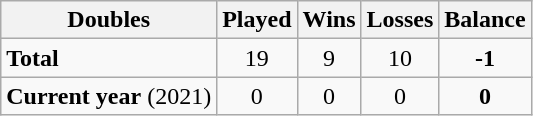<table class="wikitable" style="text-align:center">
<tr>
<th>Doubles</th>
<th>Played</th>
<th>Wins</th>
<th>Losses</th>
<th>Balance</th>
</tr>
<tr>
<td align=left><strong>Total</strong></td>
<td>19</td>
<td>9</td>
<td>10</td>
<td><strong>-1</strong></td>
</tr>
<tr>
<td align=left><strong>Current year</strong> (2021)</td>
<td>0</td>
<td>0</td>
<td>0</td>
<td><strong>0</strong></td>
</tr>
</table>
